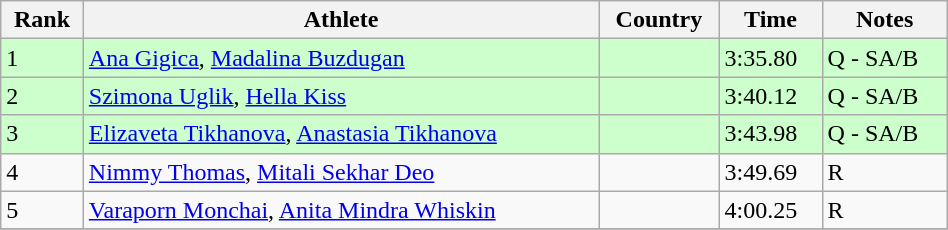<table class="wikitable" width=50%>
<tr>
<th>Rank</th>
<th>Athlete</th>
<th>Country</th>
<th>Time</th>
<th>Notes</th>
</tr>
<tr bgcolor=ccffcc>
<td>1</td>
<td><a href='#'>Ana Gigica</a>, <a href='#'>Madalina Buzdugan</a></td>
<td></td>
<td>3:35.80</td>
<td>Q - SA/B</td>
</tr>
<tr bgcolor=ccffcc>
<td>2</td>
<td><a href='#'>Szimona Uglik</a>, <a href='#'>Hella Kiss</a></td>
<td></td>
<td>3:40.12</td>
<td>Q - SA/B</td>
</tr>
<tr bgcolor=ccffcc>
<td>3</td>
<td><a href='#'>Elizaveta Tikhanova</a>, <a href='#'>Anastasia Tikhanova</a></td>
<td></td>
<td>3:43.98</td>
<td>Q - SA/B</td>
</tr>
<tr>
<td>4</td>
<td><a href='#'>Nimmy Thomas</a>, <a href='#'>Mitali Sekhar Deo</a></td>
<td></td>
<td>3:49.69</td>
<td>R</td>
</tr>
<tr>
<td>5</td>
<td><a href='#'>Varaporn Monchai</a>, <a href='#'>Anita Mindra Whiskin</a></td>
<td></td>
<td>4:00.25</td>
<td>R</td>
</tr>
<tr>
</tr>
</table>
